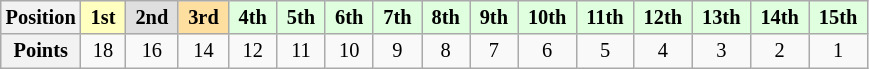<table class="wikitable" style="font-size:85%; text-align:center">
<tr>
<th>Position</th>
<td style="background:#ffffbf;"> <strong>1st</strong> </td>
<td style="background:#dfdfdf;"> <strong>2nd</strong> </td>
<td style="background:#ffdf9f;"> <strong>3rd</strong> </td>
<td style="background:#dfffdf;"> <strong>4th</strong> </td>
<td style="background:#dfffdf;"> <strong>5th</strong> </td>
<td style="background:#dfffdf;"> <strong>6th</strong> </td>
<td style="background:#dfffdf;"> <strong>7th</strong> </td>
<td style="background:#dfffdf;"> <strong>8th</strong> </td>
<td style="background:#dfffdf;"> <strong>9th</strong> </td>
<td style="background:#dfffdf;"> <strong>10th</strong> </td>
<td style="background:#dfffdf;"> <strong>11th</strong> </td>
<td style="background:#dfffdf;"> <strong>12th</strong> </td>
<td style="background:#dfffdf;"> <strong>13th</strong> </td>
<td style="background:#dfffdf;"> <strong>14th</strong> </td>
<td style="background:#dfffdf;"> <strong>15th</strong> </td>
</tr>
<tr>
<th>Points</th>
<td>18</td>
<td>16</td>
<td>14</td>
<td>12</td>
<td>11</td>
<td>10</td>
<td>9</td>
<td>8</td>
<td>7</td>
<td>6</td>
<td>5</td>
<td>4</td>
<td>3</td>
<td>2</td>
<td>1</td>
</tr>
</table>
